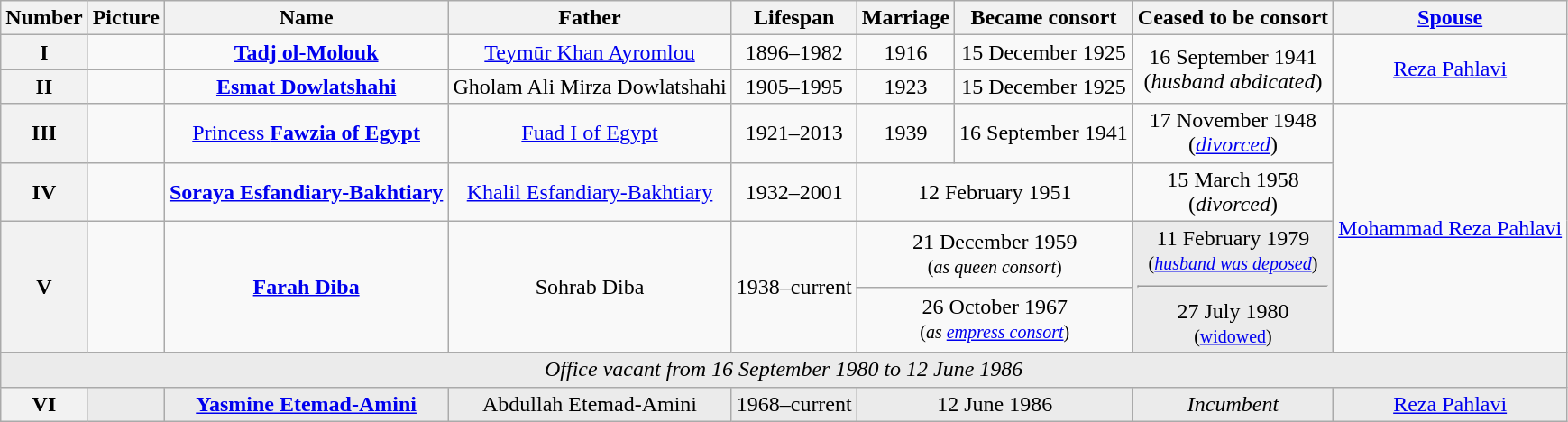<table class="wikitable" style="text-align:center;">
<tr>
<th>Number</th>
<th>Picture</th>
<th>Name</th>
<th>Father</th>
<th>Lifespan</th>
<th>Marriage</th>
<th>Became consort</th>
<th>Ceased to be consort</th>
<th><a href='#'>Spouse</a></th>
</tr>
<tr>
<th>I</th>
<td></td>
<td><a href='#'><strong>Tadj ol-Molouk</strong></a></td>
<td><a href='#'>Teymūr Khan Ayromlou</a></td>
<td>1896–1982</td>
<td>1916</td>
<td>15 December 1925</td>
<td rowspan=2>16 September 1941<br>(<em>husband abdicated</em>)</td>
<td rowspan="2"><a href='#'>Reza Pahlavi</a></td>
</tr>
<tr>
<th>II</th>
<td></td>
<td><a href='#'><strong>Esmat Dowlatshahi</strong></a></td>
<td>Gholam Ali Mirza Dowlatshahi</td>
<td>1905–1995</td>
<td>1923</td>
<td>15 December 1925</td>
</tr>
<tr>
<th>III</th>
<td></td>
<td><a href='#'>Princess <strong>Fawzia of Egypt</strong></a></td>
<td><a href='#'>Fuad I of Egypt</a></td>
<td>1921–2013</td>
<td>1939</td>
<td>16 September 1941</td>
<td>17 November 1948<br>(<em><a href='#'>divorced</a></em>)</td>
<td rowspan="4"><a href='#'>Mohammad Reza Pahlavi</a></td>
</tr>
<tr>
<th>IV</th>
<td></td>
<td><a href='#'><strong>Soraya Esfandiary-Bakhtiary</strong></a></td>
<td><a href='#'>Khalil Esfandiary-Bakhtiary</a></td>
<td>1932–2001</td>
<td colspan="2">12 February 1951</td>
<td>15 March 1958<br>(<em>divorced</em>)</td>
</tr>
<tr>
<th rowspan="2">V</th>
<td rowspan="2"></td>
<td rowspan="2"><a href='#'><strong>Farah Diba</strong></a></td>
<td rowspan="2">Sohrab Diba</td>
<td rowspan="2">1938–current</td>
<td colspan="2">21 December 1959<br><small>(<em>as queen consort</em>)</small></td>
<td rowspan="2" style="background-color: #EBEBEB;">11 February 1979<br><small>(<em><a href='#'>husband was deposed</a></em>)</small><hr>27 July 1980<br><small>(<a href='#'>widowed</a>)</small></td>
</tr>
<tr>
<td colspan="2">26 October 1967<br><small>(<em>as <a href='#'>empress consort</a></em>)</small></td>
</tr>
<tr>
<td colspan="9" style="background-color: #EBEBEB;"><em>Office vacant from 16 September 1980 to 12 June 1986</em></td>
</tr>
<tr>
<th>VI</th>
<td style="background-color: #EBEBEB;"></td>
<td style="background-color: #EBEBEB;"><a href='#'><strong>Yasmine Etemad-Amini</strong></a></td>
<td style="background-color: #EBEBEB;">Abdullah Etemad-Amini</td>
<td style="background-color: #EBEBEB;">1968–current</td>
<td colspan="2" style="background-color: #EBEBEB;">12 June 1986</td>
<td style="background-color: #EBEBEB;"><em>Incumbent</em></td>
<td style="background-color: #EBEBEB;"><a href='#'>Reza Pahlavi</a></td>
</tr>
</table>
